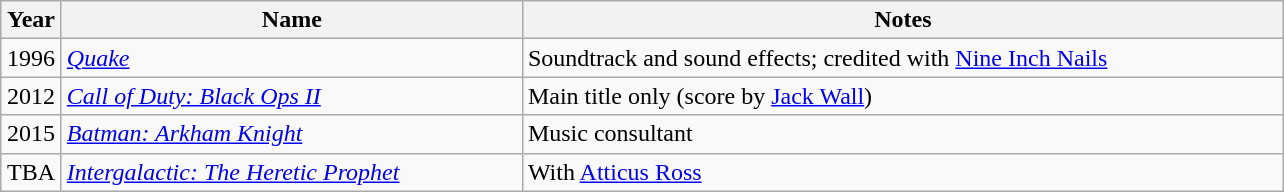<table class="wikitable">
<tr>
<th width="33">Year</th>
<th width="300">Name</th>
<th width="500">Notes</th>
</tr>
<tr>
<td align="center">1996</td>
<td><em><a href='#'>Quake</a></em></td>
<td>Soundtrack and sound effects; credited with <a href='#'>Nine Inch Nails</a></td>
</tr>
<tr>
<td align="center">2012</td>
<td><em><a href='#'>Call of Duty: Black Ops II</a></em></td>
<td>Main title only (score by <a href='#'>Jack Wall</a>)</td>
</tr>
<tr>
<td align="center">2015</td>
<td><em><a href='#'>Batman: Arkham Knight</a></em></td>
<td>Music consultant</td>
</tr>
<tr>
<td align="center">TBA</td>
<td><em><a href='#'>Intergalactic: The Heretic Prophet</a></td>
<td>With <a href='#'>Atticus Ross</a></td>
</tr>
</table>
